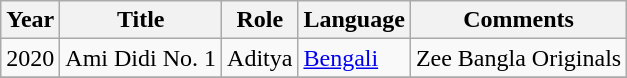<table class="wikitable">
<tr>
<th>Year</th>
<th>Title</th>
<th>Role</th>
<th>Language</th>
<th>Comments</th>
</tr>
<tr>
<td>2020</td>
<td>Ami Didi No. 1</td>
<td>Aditya</td>
<td><a href='#'>Bengali</a></td>
<td>Zee Bangla Originals</td>
</tr>
<tr>
</tr>
</table>
